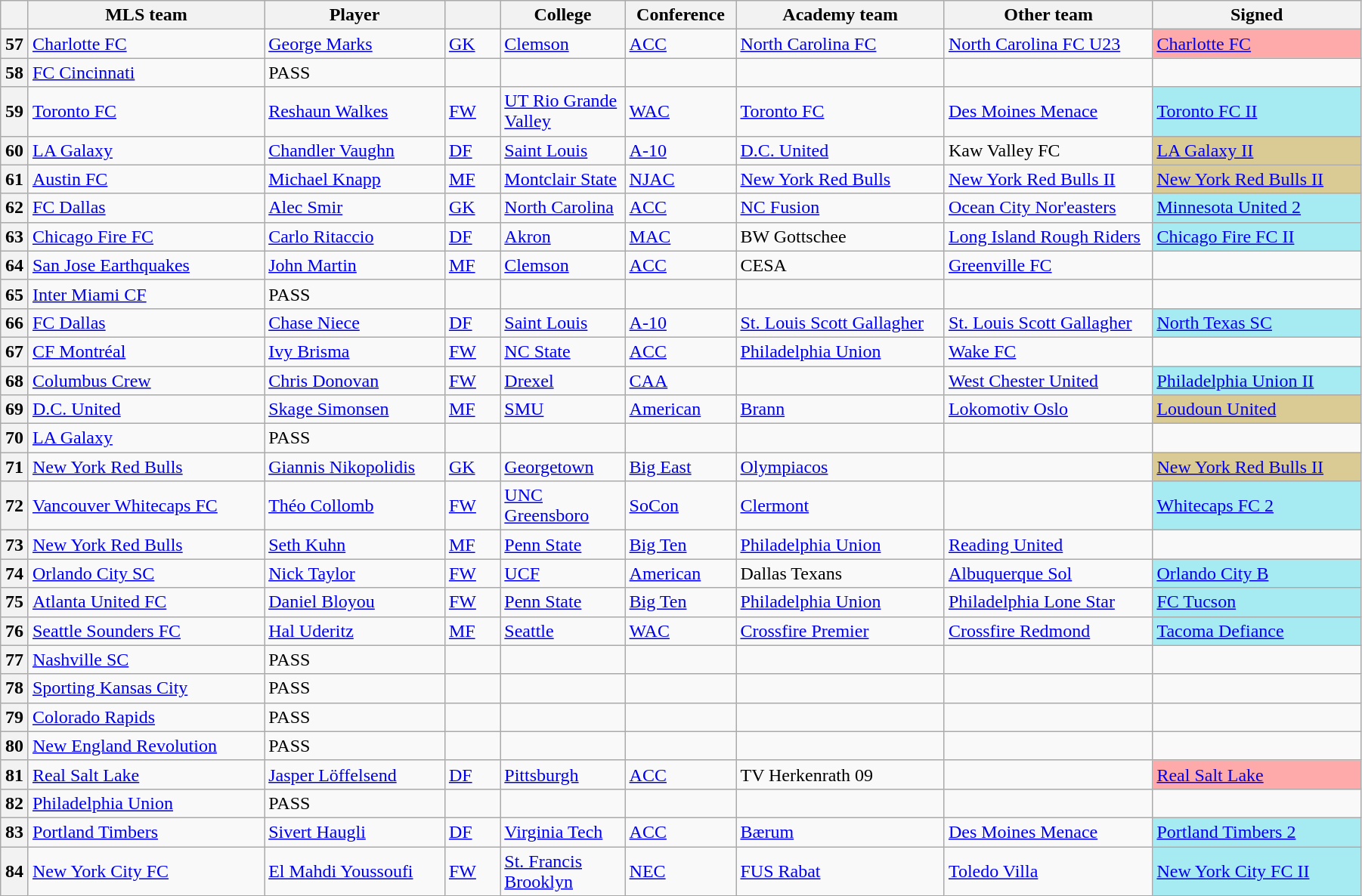<table class="wikitable sortable" style="width:95%">
<tr>
<th width=2%></th>
<th width=17%>MLS team</th>
<th width=13%>Player</th>
<th width=4%></th>
<th width="9%">College</th>
<th width=8%>Conference</th>
<th width="15%">Academy team</th>
<th width="15%">Other team</th>
<th width=15%>Signed</th>
</tr>
<tr>
<th>57</th>
<td><a href='#'>Charlotte FC</a></td>
<td> <a href='#'>George Marks</a></td>
<td><a href='#'>GK</a></td>
<td><a href='#'>Clemson</a></td>
<td><a href='#'>ACC</a></td>
<td><a href='#'>North Carolina FC</a></td>
<td><a href='#'>North Carolina FC U23</a></td>
<td style="background:#FEAAAA;"> <a href='#'>Charlotte FC</a></td>
</tr>
<tr>
<th>58</th>
<td><a href='#'>FC Cincinnati</a></td>
<td>PASS</td>
<td></td>
<td></td>
<td></td>
<td></td>
<td></td>
<td></td>
</tr>
<tr>
<th>59</th>
<td><a href='#'>Toronto FC</a></td>
<td> <a href='#'>Reshaun Walkes</a></td>
<td><a href='#'>FW</a></td>
<td><a href='#'>UT Rio Grande Valley</a></td>
<td><a href='#'>WAC</a></td>
<td><a href='#'>Toronto FC</a></td>
<td><a href='#'>Des Moines Menace</a></td>
<td style="background:#A6EBF1;"> <a href='#'>Toronto FC II</a></td>
</tr>
<tr>
<th>60</th>
<td><a href='#'>LA Galaxy</a> </td>
<td> <a href='#'>Chandler Vaughn</a></td>
<td><a href='#'>DF</a></td>
<td><a href='#'>Saint Louis</a></td>
<td><a href='#'>A-10</a></td>
<td><a href='#'>D.C. United</a></td>
<td>Kaw Valley FC</td>
<td style="background:#DACB95;"> <a href='#'>LA Galaxy II</a></td>
</tr>
<tr>
<th>61</th>
<td><a href='#'>Austin FC</a></td>
<td> <a href='#'>Michael Knapp</a></td>
<td><a href='#'>MF</a></td>
<td><a href='#'>Montclair State</a></td>
<td><a href='#'>NJAC</a></td>
<td><a href='#'>New York Red Bulls</a></td>
<td><a href='#'>New York Red Bulls II</a></td>
<td style="background:#DACB95;"> <a href='#'>New York Red Bulls II</a></td>
</tr>
<tr>
<th>62</th>
<td><a href='#'>FC Dallas</a></td>
<td> <a href='#'>Alec Smir</a></td>
<td><a href='#'>GK</a></td>
<td><a href='#'>North Carolina</a></td>
<td><a href='#'>ACC</a></td>
<td><a href='#'>NC Fusion</a></td>
<td><a href='#'>Ocean City Nor'easters</a></td>
<td style="background:#A6EBF1;"> <a href='#'>Minnesota United 2</a></td>
</tr>
<tr>
<th>63</th>
<td><a href='#'>Chicago Fire FC</a></td>
<td> <a href='#'>Carlo Ritaccio</a></td>
<td><a href='#'>DF</a></td>
<td><a href='#'>Akron</a></td>
<td><a href='#'>MAC</a></td>
<td>BW Gottschee</td>
<td><a href='#'>Long Island Rough Riders</a></td>
<td style="background:#A6EBF1;"> <a href='#'>Chicago Fire FC II</a></td>
</tr>
<tr>
<th>64</th>
<td><a href='#'>San Jose Earthquakes</a></td>
<td> <a href='#'>John Martin</a></td>
<td><a href='#'>MF</a></td>
<td><a href='#'>Clemson</a></td>
<td><a href='#'>ACC</a></td>
<td>CESA</td>
<td><a href='#'>Greenville FC</a></td>
<td></td>
</tr>
<tr>
<th>65</th>
<td><a href='#'>Inter Miami CF</a></td>
<td>PASS</td>
<td></td>
<td></td>
<td></td>
<td></td>
<td></td>
<td></td>
</tr>
<tr>
<th>66</th>
<td><a href='#'>FC Dallas</a> </td>
<td> <a href='#'>Chase Niece</a></td>
<td><a href='#'>DF</a></td>
<td><a href='#'>Saint Louis</a></td>
<td><a href='#'>A-10</a></td>
<td><a href='#'>St. Louis Scott Gallagher</a></td>
<td><a href='#'>St. Louis Scott Gallagher</a></td>
<td style="background:#A6EBF1;"> <a href='#'>North Texas SC</a></td>
</tr>
<tr>
<th>67</th>
<td><a href='#'>CF Montréal</a></td>
<td> <a href='#'>Ivy Brisma</a></td>
<td><a href='#'>FW</a></td>
<td><a href='#'>NC State</a></td>
<td><a href='#'>ACC</a></td>
<td><a href='#'>Philadelphia Union</a></td>
<td><a href='#'>Wake FC</a></td>
<td></td>
</tr>
<tr>
<th>68</th>
<td><a href='#'>Columbus Crew</a></td>
<td> <a href='#'>Chris Donovan</a></td>
<td><a href='#'>FW</a></td>
<td><a href='#'>Drexel</a></td>
<td><a href='#'>CAA</a></td>
<td></td>
<td><a href='#'>West Chester United</a></td>
<td style="background:#A6EBF1;"> <a href='#'>Philadelphia Union II</a></td>
</tr>
<tr>
<th>69</th>
<td><a href='#'>D.C. United</a></td>
<td> <a href='#'>Skage Simonsen</a></td>
<td><a href='#'>MF</a></td>
<td><a href='#'>SMU</a></td>
<td><a href='#'>American</a></td>
<td><a href='#'>Brann</a></td>
<td><a href='#'>Lokomotiv Oslo</a></td>
<td style="background:#DACB95;"> <a href='#'>Loudoun United</a></td>
</tr>
<tr>
<th>70</th>
<td><a href='#'>LA Galaxy</a></td>
<td>PASS</td>
<td></td>
<td></td>
<td></td>
<td></td>
<td></td>
<td></td>
</tr>
<tr>
<th>71</th>
<td><a href='#'>New York Red Bulls</a></td>
<td> <a href='#'>Giannis Nikopolidis</a></td>
<td><a href='#'>GK</a></td>
<td><a href='#'>Georgetown</a></td>
<td><a href='#'>Big East</a></td>
<td><a href='#'>Olympiacos</a></td>
<td></td>
<td style="background:#DACB95;"> <a href='#'>New York Red Bulls II</a></td>
</tr>
<tr>
<th>72</th>
<td><a href='#'>Vancouver Whitecaps FC</a></td>
<td> <a href='#'>Théo Collomb</a></td>
<td><a href='#'>FW</a></td>
<td><a href='#'>UNC Greensboro</a></td>
<td><a href='#'>SoCon</a></td>
<td><a href='#'>Clermont</a></td>
<td></td>
<td style="background:#A6EBF1;"> <a href='#'>Whitecaps FC 2</a></td>
</tr>
<tr>
<th>73</th>
<td><a href='#'>New York Red Bulls</a> </td>
<td> <a href='#'>Seth Kuhn</a></td>
<td><a href='#'>MF</a></td>
<td><a href='#'>Penn State</a></td>
<td><a href='#'>Big Ten</a></td>
<td><a href='#'>Philadelphia Union</a></td>
<td><a href='#'>Reading United</a></td>
<td></td>
</tr>
<tr>
<th>74</th>
<td><a href='#'>Orlando City SC</a></td>
<td> <a href='#'>Nick Taylor</a></td>
<td><a href='#'>FW</a></td>
<td><a href='#'>UCF</a></td>
<td><a href='#'>American</a></td>
<td>Dallas Texans</td>
<td><a href='#'>Albuquerque Sol</a></td>
<td style="background:#A6EBF1;"> <a href='#'>Orlando City B</a></td>
</tr>
<tr>
<th>75</th>
<td><a href='#'>Atlanta United FC</a></td>
<td> <a href='#'>Daniel Bloyou</a></td>
<td><a href='#'>FW</a></td>
<td><a href='#'>Penn State</a></td>
<td><a href='#'>Big Ten</a></td>
<td><a href='#'>Philadelphia Union</a></td>
<td><a href='#'>Philadelphia Lone Star</a></td>
<td style="background:#A6EBF1;"> <a href='#'>FC Tucson</a></td>
</tr>
<tr>
<th>76</th>
<td><a href='#'>Seattle Sounders FC</a></td>
<td> <a href='#'>Hal Uderitz</a></td>
<td><a href='#'>MF</a></td>
<td><a href='#'>Seattle</a></td>
<td><a href='#'>WAC</a></td>
<td><a href='#'>Crossfire Premier</a></td>
<td><a href='#'>Crossfire Redmond</a></td>
<td style="background:#A6EBF1;"> <a href='#'>Tacoma Defiance</a></td>
</tr>
<tr>
<th>77</th>
<td><a href='#'>Nashville SC</a></td>
<td>PASS</td>
<td></td>
<td></td>
<td></td>
<td></td>
<td></td>
<td></td>
</tr>
<tr>
<th>78</th>
<td><a href='#'>Sporting Kansas City</a></td>
<td>PASS</td>
<td></td>
<td></td>
<td></td>
<td></td>
<td></td>
<td></td>
</tr>
<tr>
<th>79</th>
<td><a href='#'>Colorado Rapids</a></td>
<td>PASS</td>
<td></td>
<td></td>
<td></td>
<td></td>
<td></td>
<td></td>
</tr>
<tr>
<th>80</th>
<td><a href='#'>New England Revolution</a></td>
<td>PASS</td>
<td></td>
<td></td>
<td></td>
<td></td>
<td></td>
<td></td>
</tr>
<tr>
<th>81</th>
<td><a href='#'>Real Salt Lake</a></td>
<td> <a href='#'>Jasper Löffelsend</a></td>
<td><a href='#'>DF</a></td>
<td><a href='#'>Pittsburgh</a></td>
<td><a href='#'>ACC</a></td>
<td>TV Herkenrath 09</td>
<td></td>
<td style="background:#FEAAAA;"> <a href='#'>Real Salt Lake</a></td>
</tr>
<tr>
<th>82</th>
<td><a href='#'>Philadelphia Union</a></td>
<td>PASS</td>
<td></td>
<td></td>
<td></td>
<td></td>
<td></td>
<td></td>
</tr>
<tr>
<th>83</th>
<td><a href='#'>Portland Timbers</a></td>
<td> <a href='#'>Sivert Haugli</a></td>
<td><a href='#'>DF</a></td>
<td><a href='#'>Virginia Tech</a></td>
<td><a href='#'>ACC</a></td>
<td><a href='#'>Bærum</a></td>
<td><a href='#'>Des Moines Menace</a></td>
<td style="background:#A6EBF1;"> <a href='#'>Portland Timbers 2</a></td>
</tr>
<tr>
<th>84</th>
<td><a href='#'>New York City FC</a></td>
<td> <a href='#'>El Mahdi Youssoufi</a></td>
<td><a href='#'>FW</a></td>
<td><a href='#'>St. Francis Brooklyn</a></td>
<td><a href='#'>NEC</a></td>
<td><a href='#'>FUS Rabat</a></td>
<td><a href='#'>Toledo Villa</a></td>
<td style="background:#A6EBF1;"> <a href='#'>New York City FC II</a></td>
</tr>
</table>
